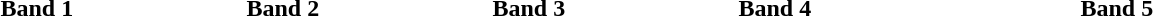<table>
<tr style="text-align:left">
<th style="width:10em">Band 1</th>
<th style="width:10em">Band 2</th>
<th style="width:10em">Band 3</th>
<th style="width:14em">Band 4</th>
<th style="width:12em">Band 5</th>
</tr>
<tr style="vertical-align:top">
<td></td>
<td></td>
<td></td>
<td></td>
<td></td>
</tr>
</table>
